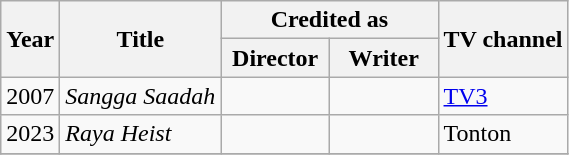<table class="wikitable">
<tr>
<th rowspan="2">Year</th>
<th rowspan="2">Title</th>
<th colspan="2">Credited as</th>
<th rowspan="2">TV channel</th>
</tr>
<tr>
<th width="65">Director</th>
<th width="65">Writer</th>
</tr>
<tr>
<td>2007</td>
<td><em>Sangga Saadah</em></td>
<td></td>
<td></td>
<td><a href='#'>TV3</a></td>
</tr>
<tr>
<td>2023</td>
<td><em>Raya Heist</em></td>
<td></td>
<td></td>
<td>Tonton</td>
</tr>
<tr>
</tr>
</table>
